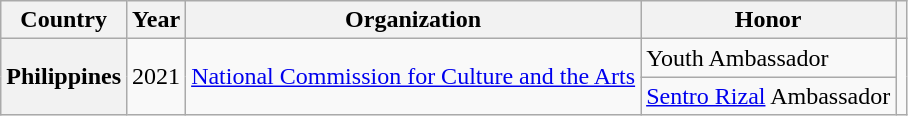<table class="wikitable plainrowheaders sortable">
<tr>
<th scope="col">Country</th>
<th scope="col">Year</th>
<th scope="col">Organization</th>
<th scope="col">Honor</th>
<th scope="col" class="unsortable"></th>
</tr>
<tr>
<th rowspan="2" scope="rowgroup">Philippines</th>
<td rowspan="2">2021</td>
<td rowspan="2"><a href='#'>National Commission for Culture and the Arts</a></td>
<td>Youth Ambassador</td>
<td rowspan="2" style="text-align:center;"></td>
</tr>
<tr>
<td><a href='#'>Sentro Rizal</a> Ambassador</td>
</tr>
</table>
